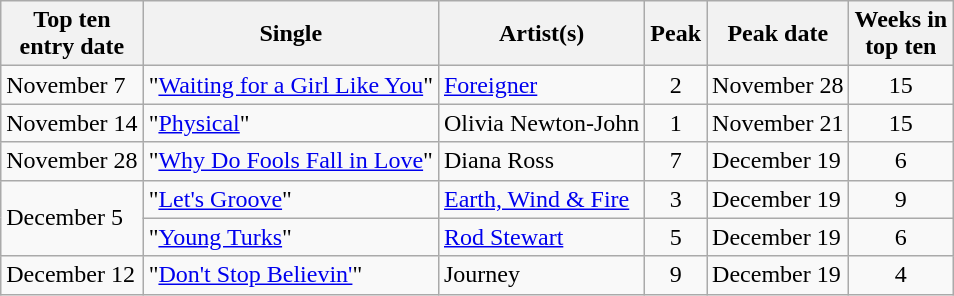<table class="wikitable sortable">
<tr>
<th>Top ten<br>entry date</th>
<th>Single</th>
<th>Artist(s)</th>
<th data-sort-type="number">Peak</th>
<th>Peak date</th>
<th data-sort-type="number">Weeks in<br>top ten</th>
</tr>
<tr>
<td>November 7</td>
<td>"<a href='#'>Waiting for a Girl Like You</a>"</td>
<td><a href='#'>Foreigner</a></td>
<td align=center>2</td>
<td>November 28</td>
<td align=center>15</td>
</tr>
<tr>
<td>November 14</td>
<td>"<a href='#'>Physical</a>"</td>
<td>Olivia Newton-John</td>
<td align=center>1</td>
<td>November 21</td>
<td align=center>15</td>
</tr>
<tr>
<td>November 28</td>
<td>"<a href='#'>Why Do Fools Fall in Love</a>"</td>
<td>Diana Ross</td>
<td align=center>7</td>
<td>December 19</td>
<td align=center>6</td>
</tr>
<tr>
<td rowspan="2">December 5</td>
<td>"<a href='#'>Let's Groove</a>"</td>
<td><a href='#'>Earth, Wind & Fire</a></td>
<td align=center>3</td>
<td>December 19</td>
<td align=center>9</td>
</tr>
<tr>
<td>"<a href='#'>Young Turks</a>"</td>
<td><a href='#'>Rod Stewart</a></td>
<td align=center>5</td>
<td>December 19</td>
<td align=center>6</td>
</tr>
<tr>
<td>December 12</td>
<td>"<a href='#'>Don't Stop Believin'</a>"</td>
<td>Journey</td>
<td align=center>9</td>
<td>December 19</td>
<td align=center>4</td>
</tr>
</table>
